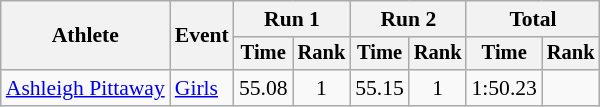<table class="wikitable" style="font-size:90%">
<tr>
<th rowspan="2">Athlete</th>
<th rowspan="2">Event</th>
<th colspan="2">Run 1</th>
<th colspan="2">Run 2</th>
<th colspan="2">Total</th>
</tr>
<tr style="font-size:95%">
<th>Time</th>
<th>Rank</th>
<th>Time</th>
<th>Rank</th>
<th>Time</th>
<th>Rank</th>
</tr>
<tr align=center>
<td align=left><a href='#'>Ashleigh Pittaway</a></td>
<td align=left><a href='#'>Girls</a></td>
<td>55.08</td>
<td>1</td>
<td>55.15</td>
<td>1</td>
<td>1:50.23</td>
<td></td>
</tr>
</table>
